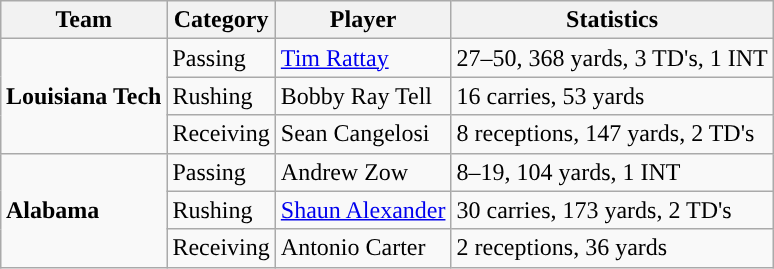<table class="wikitable" style="float: right;">
<tr>
<th>Team</th>
<th>Category</th>
<th>Player</th>
<th>Statistics</th>
</tr>
<tr>
<td rowspan=3><strong>Louisiana Tech</strong></td>
<td>Passing</td>
<td><a href='#'>Tim Rattay</a></td>
<td>27–50, 368 yards, 3 TD's, 1 INT</td>
</tr>
<tr>
<td>Rushing</td>
<td>Bobby Ray Tell</td>
<td>16 carries, 53 yards</td>
</tr>
<tr>
<td>Receiving</td>
<td>Sean Cangelosi</td>
<td>8 receptions, 147 yards, 2 TD's</td>
</tr>
<tr>
<td rowspan=3><strong>Alabama</strong></td>
<td>Passing</td>
<td>Andrew Zow</td>
<td>8–19, 104 yards, 1 INT</td>
</tr>
<tr>
<td>Rushing</td>
<td><a href='#'>Shaun Alexander</a></td>
<td>30 carries, 173 yards, 2 TD's</td>
</tr>
<tr>
<td>Receiving</td>
<td>Antonio Carter</td>
<td>2 receptions, 36 yards</td>
</tr>
</table>
